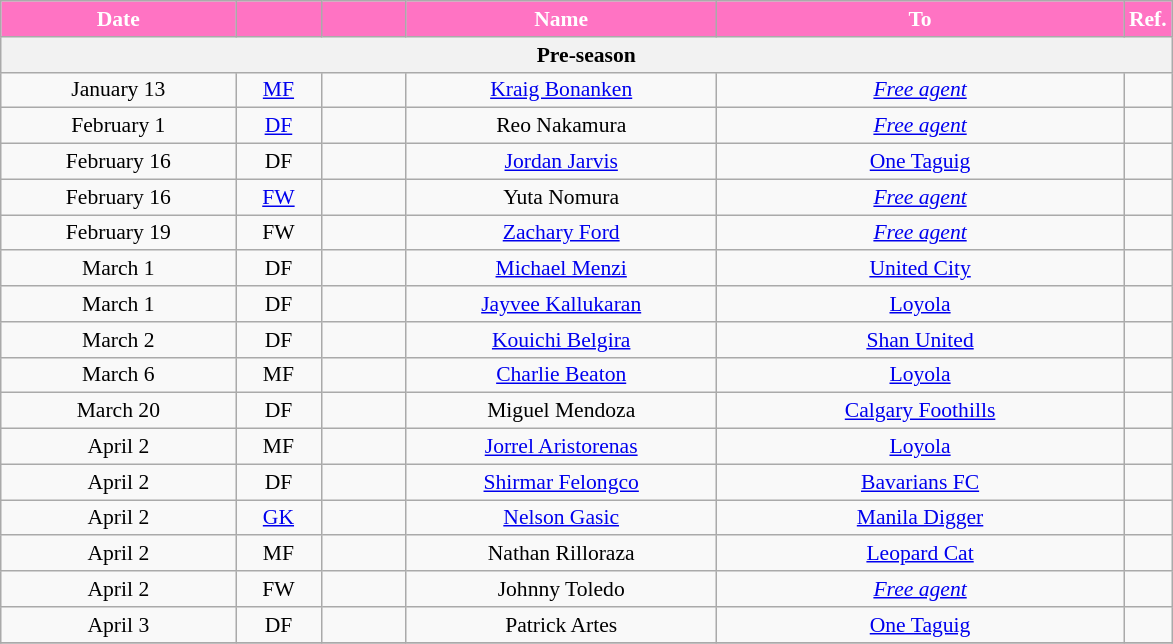<table class="wikitable" style="text-align:center; font-size:90%">
<tr>
<th style="background:#FF73C3; color:#FFFFFF; width:150px;">Date</th>
<th style="background:#FF73C3; color:#FFFFFF; width:50px;"></th>
<th style="background:#FF73C3; color:#FFFFFF; width:50px;"></th>
<th style="background:#FF73C3; color:#FFFFFF; width:200px;">Name</th>
<th style="background:#FF73C3; color:#FFFFFF; width:265px;">To</th>
<th style="background:#FF73C3; color:#FFFFFF; width:25px;">Ref.</th>
</tr>
<tr>
<th colspan=6>Pre-season</th>
</tr>
<tr>
<td>January 13</td>
<td><a href='#'>MF</a></td>
<td></td>
<td><a href='#'>Kraig Bonanken</a></td>
<td><em><a href='#'>Free agent</a></em></td>
<td></td>
</tr>
<tr>
<td>February 1</td>
<td><a href='#'>DF</a></td>
<td></td>
<td>Reo Nakamura</td>
<td><em><a href='#'>Free agent</a></em></td>
<td></td>
</tr>
<tr>
<td>February 16</td>
<td>DF</td>
<td></td>
<td><a href='#'>Jordan Jarvis</a></td>
<td> <a href='#'>One Taguig</a></td>
<td></td>
</tr>
<tr>
<td>February 16</td>
<td><a href='#'>FW</a></td>
<td></td>
<td>Yuta Nomura</td>
<td><em><a href='#'>Free agent</a></em></td>
<td></td>
</tr>
<tr>
<td>February 19</td>
<td>FW</td>
<td></td>
<td><a href='#'>Zachary Ford</a></td>
<td><em><a href='#'>Free agent</a></em></td>
<td></td>
</tr>
<tr>
<td>March 1</td>
<td>DF</td>
<td></td>
<td><a href='#'>Michael Menzi</a></td>
<td> <a href='#'>United City</a></td>
<td></td>
</tr>
<tr>
<td>March 1</td>
<td>DF</td>
<td></td>
<td><a href='#'>Jayvee Kallukaran</a></td>
<td> <a href='#'>Loyola</a></td>
<td></td>
</tr>
<tr>
<td>March 2</td>
<td>DF</td>
<td></td>
<td><a href='#'>Kouichi Belgira</a></td>
<td> <a href='#'>Shan United</a></td>
<td></td>
</tr>
<tr>
<td>March 6</td>
<td>MF</td>
<td></td>
<td><a href='#'>Charlie Beaton</a></td>
<td> <a href='#'>Loyola</a></td>
<td></td>
</tr>
<tr>
<td>March 20</td>
<td>DF</td>
<td></td>
<td>Miguel Mendoza</td>
<td> <a href='#'>Calgary Foothills</a></td>
<td></td>
</tr>
<tr>
<td>April 2</td>
<td>MF</td>
<td></td>
<td><a href='#'>Jorrel Aristorenas</a></td>
<td> <a href='#'>Loyola</a></td>
<td></td>
</tr>
<tr>
<td>April 2</td>
<td>DF</td>
<td></td>
<td><a href='#'>Shirmar Felongco</a></td>
<td> <a href='#'>Bavarians FC</a></td>
<td></td>
</tr>
<tr>
<td>April 2</td>
<td><a href='#'>GK</a></td>
<td></td>
<td><a href='#'>Nelson Gasic</a></td>
<td> <a href='#'>Manila Digger</a></td>
<td></td>
</tr>
<tr>
<td>April 2</td>
<td>MF</td>
<td></td>
<td>Nathan Rilloraza</td>
<td> <a href='#'>Leopard Cat</a></td>
<td></td>
</tr>
<tr>
<td>April 2</td>
<td>FW</td>
<td></td>
<td>Johnny Toledo</td>
<td><em><a href='#'>Free agent</a></em></td>
<td></td>
</tr>
<tr>
<td>April 3</td>
<td>DF</td>
<td></td>
<td>Patrick Artes</td>
<td> <a href='#'>One Taguig</a></td>
<td></td>
</tr>
<tr>
</tr>
</table>
